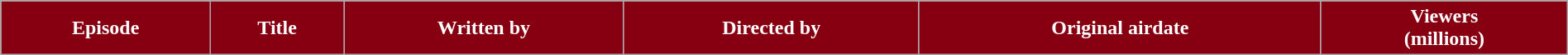<table class="wikitable plainrowheaders" style="width:100%;">
<tr style="color:#fff;">
<th style="background:#860012;">Episode</th>
<th style="background:#860012;">Title</th>
<th style="background:#860012;">Written by</th>
<th style="background:#860012;">Directed by</th>
<th style="background:#860012;">Original airdate</th>
<th style="background:#860012;">Viewers<br>(millions)<br>

</th>
</tr>
</table>
